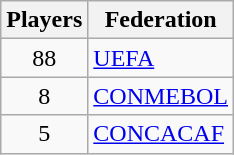<table class="wikitable">
<tr>
<th>Players</th>
<th>Federation</th>
</tr>
<tr>
<td align="center">88</td>
<td><a href='#'>UEFA</a></td>
</tr>
<tr>
<td align="center">8</td>
<td><a href='#'>CONMEBOL</a></td>
</tr>
<tr>
<td align="center">5</td>
<td><a href='#'>CONCACAF</a></td>
</tr>
</table>
